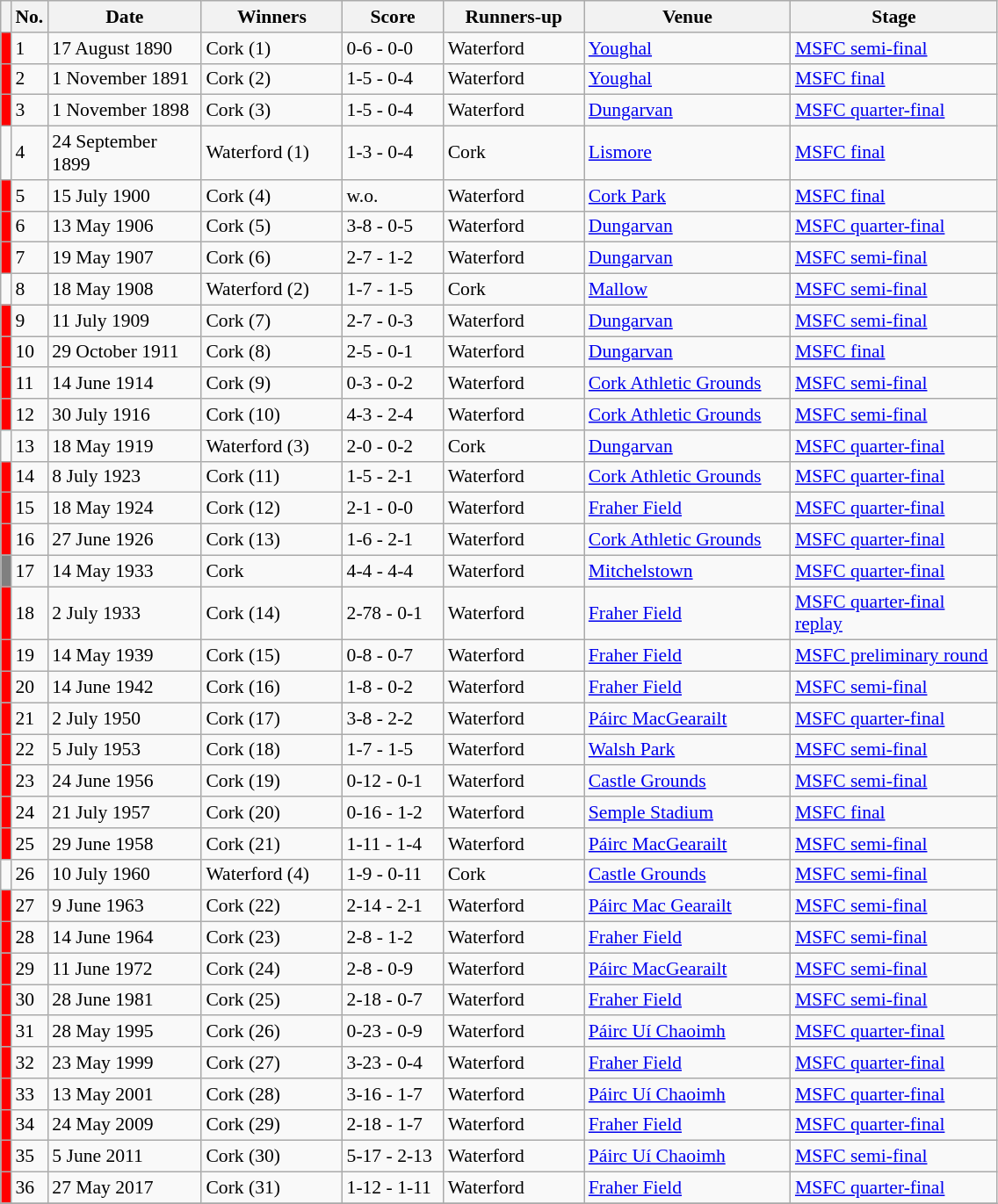<table class="wikitable" style="font-size:90%">
<tr>
<th width=1></th>
<th width=5>No.</th>
<th width=110>Date</th>
<th width=100>Winners</th>
<th width=70>Score</th>
<th width=100>Runners-up</th>
<th width=150>Venue</th>
<th width=150>Stage</th>
</tr>
<tr>
<td style="background-color:#FF0000"></td>
<td>1</td>
<td>17 August 1890</td>
<td>Cork (1)</td>
<td>0-6 - 0-0</td>
<td>Waterford</td>
<td><a href='#'>Youghal</a></td>
<td><a href='#'>MSFC semi-final</a></td>
</tr>
<tr>
<td style="background-color:#FF0000"></td>
<td>2</td>
<td>1 November 1891</td>
<td>Cork (2)</td>
<td>1-5 - 0-4</td>
<td>Waterford</td>
<td><a href='#'>Youghal</a></td>
<td><a href='#'>MSFC final</a></td>
</tr>
<tr>
<td style="background-color:#FF0000"></td>
<td>3</td>
<td>1 November 1898</td>
<td>Cork (3)</td>
<td>1-5 - 0-4</td>
<td>Waterford</td>
<td><a href='#'>Dungarvan</a></td>
<td><a href='#'>MSFC quarter-final</a></td>
</tr>
<tr>
<td style="background-color:"></td>
<td>4</td>
<td>24 September 1899</td>
<td>Waterford (1)</td>
<td>1-3 - 0-4</td>
<td>Cork</td>
<td><a href='#'>Lismore</a></td>
<td><a href='#'>MSFC final</a></td>
</tr>
<tr>
<td style="background-color:#FF0000"></td>
<td>5</td>
<td>15 July 1900</td>
<td>Cork (4)</td>
<td>w.o.</td>
<td>Waterford</td>
<td><a href='#'>Cork Park</a></td>
<td><a href='#'>MSFC final</a></td>
</tr>
<tr>
<td style="background-color:#FF0000"></td>
<td>6</td>
<td>13 May 1906</td>
<td>Cork (5)</td>
<td>3-8 - 0-5</td>
<td>Waterford</td>
<td><a href='#'>Dungarvan</a></td>
<td><a href='#'>MSFC quarter-final</a></td>
</tr>
<tr>
<td style="background-color:#FF0000"></td>
<td>7</td>
<td>19 May 1907</td>
<td>Cork (6)</td>
<td>2-7 - 1-2</td>
<td>Waterford</td>
<td><a href='#'>Dungarvan</a></td>
<td><a href='#'>MSFC semi-final</a></td>
</tr>
<tr>
<td style="background-color:"></td>
<td>8</td>
<td>18 May 1908</td>
<td>Waterford (2)</td>
<td>1-7 - 1-5</td>
<td>Cork</td>
<td><a href='#'>Mallow</a></td>
<td><a href='#'>MSFC semi-final</a></td>
</tr>
<tr>
<td style="background-color:#FF0000"></td>
<td>9</td>
<td>11 July 1909</td>
<td>Cork (7)</td>
<td>2-7 - 0-3</td>
<td>Waterford</td>
<td><a href='#'>Dungarvan</a></td>
<td><a href='#'>MSFC semi-final</a></td>
</tr>
<tr>
<td style="background-color:#FF0000"></td>
<td>10</td>
<td>29 October 1911</td>
<td>Cork (8)</td>
<td>2-5 - 0-1</td>
<td>Waterford</td>
<td><a href='#'>Dungarvan</a></td>
<td><a href='#'>MSFC final</a></td>
</tr>
<tr>
<td style="background-color:#FF0000"></td>
<td>11</td>
<td>14 June 1914</td>
<td>Cork (9)</td>
<td>0-3 - 0-2</td>
<td>Waterford</td>
<td><a href='#'>Cork Athletic Grounds</a></td>
<td><a href='#'>MSFC semi-final</a></td>
</tr>
<tr>
<td style="background-color:#FF0000"></td>
<td>12</td>
<td>30 July 1916</td>
<td>Cork (10)</td>
<td>4-3 - 2-4</td>
<td>Waterford</td>
<td><a href='#'>Cork Athletic Grounds</a></td>
<td><a href='#'>MSFC semi-final</a></td>
</tr>
<tr>
<td style="background-color:"></td>
<td>13</td>
<td>18 May 1919</td>
<td>Waterford (3)</td>
<td>2-0 - 0-2</td>
<td>Cork</td>
<td><a href='#'>Dungarvan</a></td>
<td><a href='#'>MSFC quarter-final</a></td>
</tr>
<tr>
<td style="background-color:#FF0000"></td>
<td>14</td>
<td>8 July 1923</td>
<td>Cork (11)</td>
<td>1-5 - 2-1</td>
<td>Waterford</td>
<td><a href='#'>Cork Athletic Grounds</a></td>
<td><a href='#'>MSFC quarter-final</a></td>
</tr>
<tr>
<td style="background-color:#FF0000"></td>
<td>15</td>
<td>18 May 1924</td>
<td>Cork (12)</td>
<td>2-1 - 0-0</td>
<td>Waterford</td>
<td><a href='#'>Fraher Field</a></td>
<td><a href='#'>MSFC quarter-final</a></td>
</tr>
<tr>
<td style="background-color:#FF0000"></td>
<td>16</td>
<td>27 June 1926</td>
<td>Cork (13)</td>
<td>1-6 - 2-1</td>
<td>Waterford</td>
<td><a href='#'>Cork Athletic Grounds</a></td>
<td><a href='#'>MSFC quarter-final</a></td>
</tr>
<tr>
<td style="background-color:#808080"></td>
<td>17</td>
<td>14 May 1933</td>
<td>Cork</td>
<td>4-4 - 4-4</td>
<td>Waterford</td>
<td><a href='#'>Mitchelstown</a></td>
<td><a href='#'>MSFC quarter-final</a></td>
</tr>
<tr>
<td style="background-color:#FF0000"></td>
<td>18</td>
<td>2 July 1933</td>
<td>Cork (14)</td>
<td>2-78 - 0-1</td>
<td>Waterford</td>
<td><a href='#'>Fraher Field</a></td>
<td><a href='#'>MSFC quarter-final replay</a></td>
</tr>
<tr>
<td style="background-color:#FF0000"></td>
<td>19</td>
<td>14 May 1939</td>
<td>Cork (15)</td>
<td>0-8 - 0-7</td>
<td>Waterford</td>
<td><a href='#'>Fraher Field</a></td>
<td><a href='#'>MSFC preliminary round</a></td>
</tr>
<tr>
<td style="background-color:#FF0000"></td>
<td>20</td>
<td>14 June 1942</td>
<td>Cork (16)</td>
<td>1-8 - 0-2</td>
<td>Waterford</td>
<td><a href='#'>Fraher Field</a></td>
<td><a href='#'>MSFC semi-final</a></td>
</tr>
<tr>
<td style="background-color:#FF0000"></td>
<td>21</td>
<td>2 July 1950</td>
<td>Cork (17)</td>
<td>3-8 - 2-2</td>
<td>Waterford</td>
<td><a href='#'>Páirc MacGearailt</a></td>
<td><a href='#'>MSFC quarter-final</a></td>
</tr>
<tr>
<td style="background-color:#FF0000"></td>
<td>22</td>
<td>5 July 1953</td>
<td>Cork (18)</td>
<td>1-7 - 1-5</td>
<td>Waterford</td>
<td><a href='#'>Walsh Park</a></td>
<td><a href='#'>MSFC semi-final</a></td>
</tr>
<tr>
<td style="background-color:#FF0000"></td>
<td>23</td>
<td>24 June 1956</td>
<td>Cork (19)</td>
<td>0-12 - 0-1</td>
<td>Waterford</td>
<td><a href='#'>Castle Grounds</a></td>
<td><a href='#'>MSFC semi-final</a></td>
</tr>
<tr>
<td style="background-color:#FF0000"></td>
<td>24</td>
<td>21 July 1957</td>
<td>Cork (20)</td>
<td>0-16 - 1-2</td>
<td>Waterford</td>
<td><a href='#'>Semple Stadium</a></td>
<td><a href='#'>MSFC final</a></td>
</tr>
<tr>
<td style="background-color:#FF0000"></td>
<td>25</td>
<td>29 June 1958</td>
<td>Cork (21)</td>
<td>1-11 - 1-4</td>
<td>Waterford</td>
<td><a href='#'>Páirc MacGearailt</a></td>
<td><a href='#'>MSFC semi-final</a></td>
</tr>
<tr>
<td style="background-color:"></td>
<td>26</td>
<td>10 July 1960</td>
<td>Waterford (4)</td>
<td>1-9 - 0-11</td>
<td>Cork</td>
<td><a href='#'>Castle Grounds</a></td>
<td><a href='#'>MSFC semi-final</a></td>
</tr>
<tr>
<td style="background-color:#FF0000"></td>
<td>27</td>
<td>9 June 1963</td>
<td>Cork (22)</td>
<td>2-14 - 2-1</td>
<td>Waterford</td>
<td><a href='#'>Páirc Mac Gearailt</a></td>
<td><a href='#'>MSFC semi-final</a></td>
</tr>
<tr>
<td style="background-color:#FF0000"></td>
<td>28</td>
<td>14 June 1964</td>
<td>Cork (23)</td>
<td>2-8 - 1-2</td>
<td>Waterford</td>
<td><a href='#'>Fraher Field</a></td>
<td><a href='#'>MSFC semi-final</a></td>
</tr>
<tr>
<td style="background-color:#FF0000"></td>
<td>29</td>
<td>11 June 1972</td>
<td>Cork (24)</td>
<td>2-8 - 0-9</td>
<td>Waterford</td>
<td><a href='#'>Páirc MacGearailt</a></td>
<td><a href='#'>MSFC semi-final</a></td>
</tr>
<tr>
<td style="background-color:#FF0000"></td>
<td>30</td>
<td>28 June 1981</td>
<td>Cork (25)</td>
<td>2-18 - 0-7</td>
<td>Waterford</td>
<td><a href='#'>Fraher Field</a></td>
<td><a href='#'>MSFC semi-final</a></td>
</tr>
<tr>
<td style="background-color:#FF0000"></td>
<td>31</td>
<td>28 May 1995</td>
<td>Cork (26)</td>
<td>0-23 - 0-9</td>
<td>Waterford</td>
<td><a href='#'>Páirc Uí Chaoimh</a></td>
<td><a href='#'>MSFC quarter-final</a></td>
</tr>
<tr>
<td style="background-color:#FF0000"></td>
<td>32</td>
<td>23 May 1999</td>
<td>Cork (27)</td>
<td>3-23 - 0-4</td>
<td>Waterford</td>
<td><a href='#'>Fraher Field</a></td>
<td><a href='#'>MSFC quarter-final</a></td>
</tr>
<tr>
<td style="background-color:#FF0000"></td>
<td>33</td>
<td>13 May 2001</td>
<td>Cork (28)</td>
<td>3-16 - 1-7</td>
<td>Waterford</td>
<td><a href='#'>Páirc Uí Chaoimh</a></td>
<td><a href='#'>MSFC quarter-final</a></td>
</tr>
<tr>
<td style="background-color:#FF0000"></td>
<td>34</td>
<td>24 May 2009</td>
<td>Cork (29)</td>
<td>2-18 - 1-7</td>
<td>Waterford</td>
<td><a href='#'>Fraher Field</a></td>
<td><a href='#'>MSFC quarter-final</a></td>
</tr>
<tr>
<td style="background-color:#FF0000"></td>
<td>35</td>
<td>5 June 2011</td>
<td>Cork (30)</td>
<td>5-17 - 2-13</td>
<td>Waterford</td>
<td><a href='#'>Páirc Uí Chaoimh</a></td>
<td><a href='#'>MSFC semi-final</a></td>
</tr>
<tr>
<td style="background-color:#FF0000"></td>
<td>36</td>
<td>27 May 2017</td>
<td>Cork (31)</td>
<td>1-12 - 1-11</td>
<td>Waterford</td>
<td><a href='#'>Fraher Field</a></td>
<td><a href='#'>MSFC quarter-final</a></td>
</tr>
<tr>
</tr>
</table>
